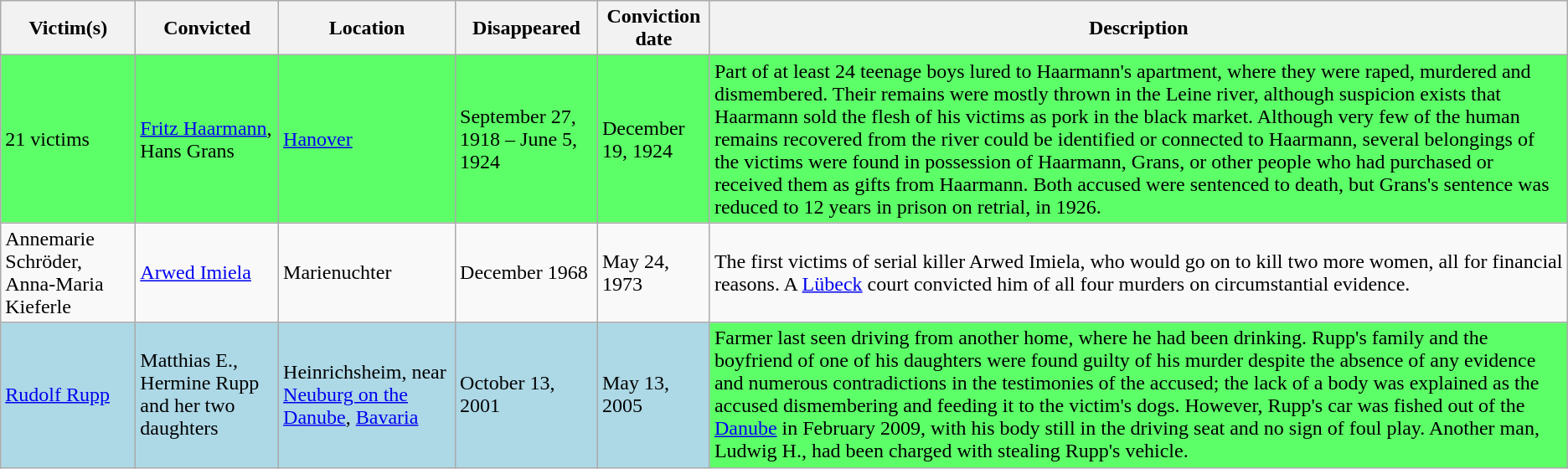<table class="wikitable sortable">
<tr>
<th scope="col">Victim(s)</th>
<th scope="col">Convicted</th>
<th scope="col">Location</th>
<th scope="col">Disappeared</th>
<th scope="col">Conviction date</th>
<th scope="col">Description</th>
</tr>
<tr style="background:#5CFF67;">
<td>21 victims</td>
<td><a href='#'>Fritz Haarmann</a>, Hans Grans</td>
<td><a href='#'>Hanover</a></td>
<td>September 27, 1918 – June 5, 1924</td>
<td>December 19, 1924</td>
<td>Part of at least 24 teenage boys lured to Haarmann's apartment, where they were raped, murdered and dismembered. Their remains were mostly thrown in the Leine river, although suspicion exists that Haarmann sold the flesh of his victims as pork in the black market. Although very few of the human remains recovered from the river could be identified or connected to Haarmann, several belongings of the victims were found in possession of Haarmann, Grans, or other people who had purchased or received them as gifts from Haarmann. Both accused were sentenced to death, but Grans's sentence was reduced to 12 years in prison on retrial, in 1926.</td>
</tr>
<tr>
<td>Annemarie Schröder, Anna-Maria Kieferle</td>
<td><a href='#'>Arwed Imiela</a></td>
<td>Marienuchter</td>
<td>December 1968</td>
<td>May 24, 1973</td>
<td>The first victims of serial killer Arwed Imiela, who would go on to kill two more women, all for financial reasons. A <a href='#'>Lübeck</a> court convicted him of all four murders on circumstantial evidence.</td>
</tr>
<tr style="background:lightblue;">
<td><a href='#'>Rudolf Rupp</a></td>
<td>Matthias E., Hermine Rupp and her two daughters</td>
<td>Heinrichsheim, near <a href='#'>Neuburg on the Danube</a>, <a href='#'>Bavaria</a></td>
<td>October 13, 2001</td>
<td>May 13, 2005</td>
<td style="background:#5CFF67;">Farmer last seen driving from another home, where he had been drinking. Rupp's family and the boyfriend of one of his daughters were found guilty of his murder despite the absence of any evidence and numerous contradictions in the testimonies of the accused; the lack of a body was explained as the accused dismembering and feeding it to the victim's dogs. However, Rupp's car was fished out of the <a href='#'>Danube</a> in February 2009, with his body still in the driving seat and no sign of foul play. Another man, Ludwig H., had been charged with stealing Rupp's vehicle.</td>
</tr>
</table>
